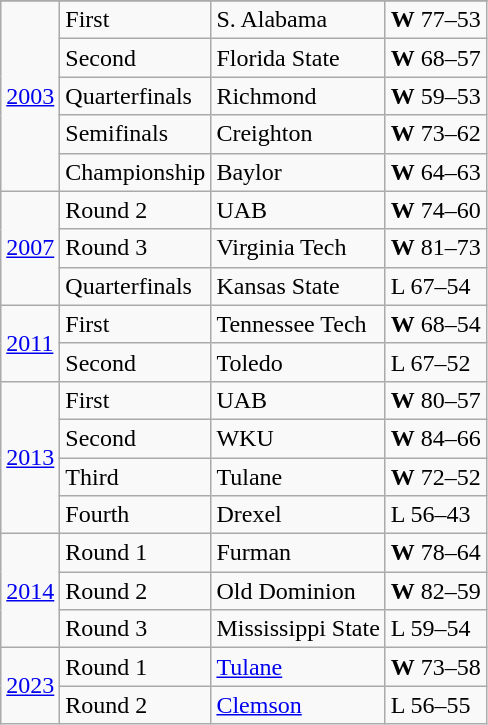<table class="wikitable">
<tr>
</tr>
<tr>
<td rowspan="5"><a href='#'>2003</a></td>
<td>First</td>
<td>S. Alabama</td>
<td><strong>W</strong> 77–53</td>
</tr>
<tr>
<td>Second</td>
<td>Florida State</td>
<td><strong>W</strong> 68–57</td>
</tr>
<tr>
<td>Quarterfinals</td>
<td>Richmond</td>
<td><strong>W</strong> 59–53</td>
</tr>
<tr>
<td>Semifinals</td>
<td>Creighton</td>
<td><strong>W</strong> 73–62</td>
</tr>
<tr>
<td>Championship</td>
<td>Baylor</td>
<td><strong>W</strong> 64–63</td>
</tr>
<tr>
<td rowspan="3"><a href='#'>2007</a></td>
<td>Round 2</td>
<td>UAB</td>
<td><strong>W</strong> 74–60</td>
</tr>
<tr>
<td>Round 3</td>
<td>Virginia  Tech</td>
<td><strong>W</strong> 81–73</td>
</tr>
<tr>
<td>Quarterfinals</td>
<td>Kansas State</td>
<td>L 67–54</td>
</tr>
<tr>
<td rowspan="2"><a href='#'>2011</a></td>
<td>First</td>
<td>Tennessee Tech</td>
<td><strong>W</strong> 68–54</td>
</tr>
<tr>
<td>Second</td>
<td>Toledo</td>
<td>L 67–52</td>
</tr>
<tr>
<td rowspan="4"><a href='#'>2013</a></td>
<td>First</td>
<td>UAB</td>
<td><strong>W</strong> 80–57</td>
</tr>
<tr>
<td>Second</td>
<td>WKU</td>
<td><strong>W</strong> 84–66</td>
</tr>
<tr>
<td>Third</td>
<td>Tulane</td>
<td><strong>W</strong> 72–52</td>
</tr>
<tr>
<td>Fourth</td>
<td>Drexel</td>
<td>L 56–43</td>
</tr>
<tr>
<td rowspan="3"><a href='#'>2014</a></td>
<td>Round 1</td>
<td>Furman</td>
<td><strong>W</strong> 78–64</td>
</tr>
<tr>
<td>Round 2</td>
<td>Old  Dominion</td>
<td><strong>W</strong> 82–59</td>
</tr>
<tr>
<td>Round 3</td>
<td>Mississippi State</td>
<td>L 59–54</td>
</tr>
<tr>
<td rowspan="2"><a href='#'>2023</a></td>
<td>Round 1</td>
<td><a href='#'>Tulane</a></td>
<td><strong>W</strong> 73–58</td>
</tr>
<tr>
<td>Round 2</td>
<td><a href='#'>Clemson</a></td>
<td>L 56–55</td>
</tr>
</table>
